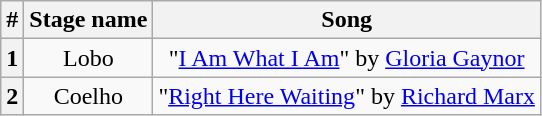<table class="wikitable plainrowheaders" style="text-align: center;">
<tr>
<th>#</th>
<th>Stage name</th>
<th colspan=3>Song</th>
</tr>
<tr>
<th>1</th>
<td>Lobo</td>
<td colspan=3>"<a href='#'>I Am What I Am</a>" by <a href='#'>Gloria Gaynor</a></td>
</tr>
<tr>
<th>2</th>
<td>Coelho</td>
<td colspan=3>"<a href='#'>Right Here Waiting</a>" by <a href='#'>Richard Marx</a></td>
</tr>
</table>
